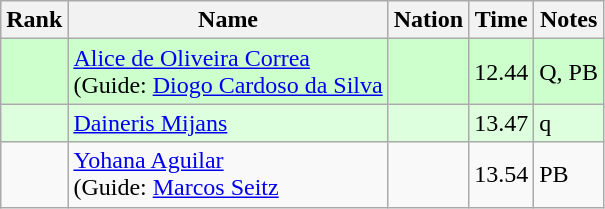<table class="wikitable sortable">
<tr>
<th>Rank</th>
<th>Name</th>
<th>Nation</th>
<th>Time</th>
<th>Notes</th>
</tr>
<tr bgcolor=ccffcc>
<td></td>
<td><a href='#'>Alice de Oliveira Correa</a><br>(Guide: <a href='#'>Diogo Cardoso da Silva</a></td>
<td></td>
<td>12.44</td>
<td>Q, PB</td>
</tr>
<tr bgcolor=ddffdd>
<td></td>
<td><a href='#'>Daineris Mijans</a></td>
<td></td>
<td>13.47</td>
<td>q</td>
</tr>
<tr>
<td></td>
<td><a href='#'>Yohana Aguilar</a><br>(Guide: <a href='#'>Marcos Seitz</a></td>
<td></td>
<td>13.54</td>
<td>PB</td>
</tr>
</table>
